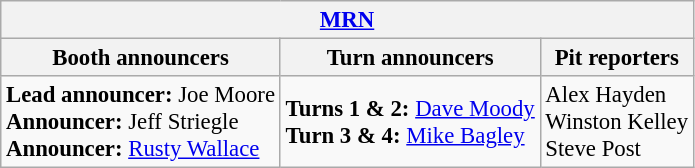<table class="wikitable" style="font-size: 95%;">
<tr>
<th colspan="3"><a href='#'>MRN</a></th>
</tr>
<tr>
<th>Booth announcers</th>
<th>Turn announcers</th>
<th>Pit reporters</th>
</tr>
<tr>
<td><strong>Lead announcer:</strong> Joe Moore<br><strong>Announcer:</strong> Jeff Striegle<br><strong>Announcer:</strong> <a href='#'>Rusty Wallace</a></td>
<td><strong>Turns 1 & 2:</strong> <a href='#'>Dave Moody</a><br><strong>Turn 3 & 4:</strong> <a href='#'>Mike Bagley</a></td>
<td>Alex Hayden<br>Winston Kelley<br>Steve Post</td>
</tr>
</table>
